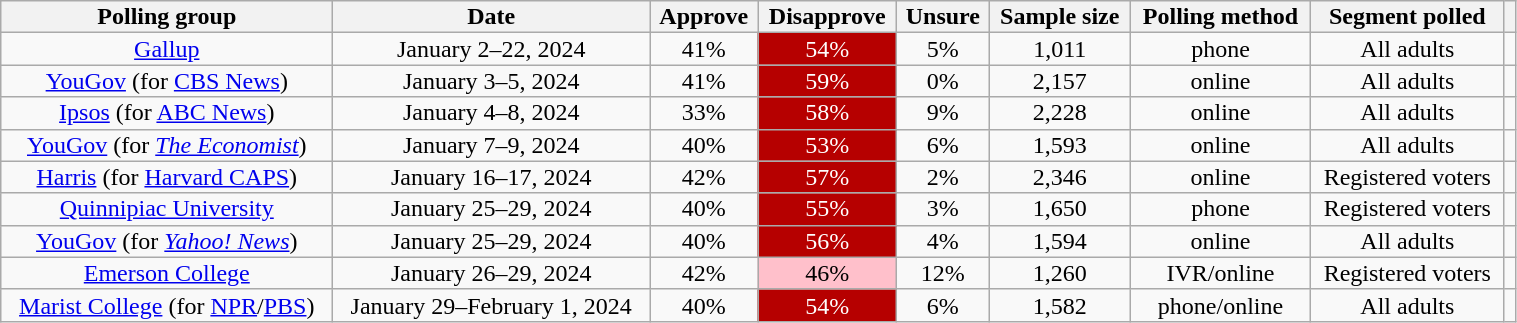<table class="wikitable sortable" style="text-align:center;line-height:14px;width: 80%;">
<tr>
<th class="unsortable">Polling group</th>
<th>Date</th>
<th>Approve</th>
<th>Disapprove</th>
<th>Unsure</th>
<th>Sample size</th>
<th>Polling method</th>
<th class="unsortable">Segment polled</th>
<th class="unsortable"></th>
</tr>
<tr>
<td><a href='#'>Gallup</a></td>
<td>January 2–22, 2024</td>
<td>41%</td>
<td style="background: #B60000; color: white">54%</td>
<td>5%</td>
<td>1,011</td>
<td>phone</td>
<td rowspan="1">All adults</td>
<td></td>
</tr>
<tr>
<td><a href='#'>YouGov</a> (for <a href='#'>CBS News</a>)</td>
<td>January 3–5, 2024</td>
<td>41%</td>
<td style="background: #B60000; color: white">59%</td>
<td>0%</td>
<td>2,157</td>
<td>online</td>
<td rowspan="1">All adults</td>
<td></td>
</tr>
<tr>
<td><a href='#'>Ipsos</a> (for <a href='#'>ABC News</a>)</td>
<td>January 4–8, 2024</td>
<td>33%</td>
<td style="background: #B60000; color: white">58%</td>
<td>9%</td>
<td>2,228</td>
<td>online</td>
<td rowspan="1">All adults</td>
<td></td>
</tr>
<tr>
<td><a href='#'>YouGov</a> (for <em><a href='#'>The Economist</a></em>)</td>
<td>January 7–9, 2024</td>
<td>40%</td>
<td style="background: #B60000; color: white">53%</td>
<td>6%</td>
<td>1,593</td>
<td>online</td>
<td rowspan="1">All adults</td>
<td></td>
</tr>
<tr>
<td rowspan="1"><a href='#'>Harris</a> (for <a href='#'>Harvard CAPS</a>)</td>
<td>January 16–17, 2024</td>
<td>42%</td>
<td style="background: #B60000; color: white">57%</td>
<td>2%</td>
<td>2,346</td>
<td>online</td>
<td rowspan="1">Registered voters</td>
<td></td>
</tr>
<tr>
<td><a href='#'>Quinnipiac University</a></td>
<td>January 25–29, 2024</td>
<td>40%</td>
<td style="background: #B60000; color: white">55%</td>
<td>3%</td>
<td>1,650</td>
<td>phone</td>
<td rowspan="1">Registered voters</td>
<td></td>
</tr>
<tr>
<td><a href='#'>YouGov</a> (for <em><a href='#'>Yahoo! News</a></em>)</td>
<td>January 25–29, 2024</td>
<td>40%</td>
<td style="background: #B60000; color: white">56%</td>
<td>4%</td>
<td>1,594</td>
<td>online</td>
<td rowspan="1">All adults</td>
<td></td>
</tr>
<tr>
<td><a href='#'>Emerson College</a></td>
<td>January 26–29, 2024</td>
<td>42%</td>
<td style="background: pink; color: black">46%</td>
<td>12%</td>
<td>1,260</td>
<td>IVR/online</td>
<td rowspan="1">Registered voters</td>
<td></td>
</tr>
<tr>
<td rowspan="1"><a href='#'>Marist College</a> (for <a href='#'>NPR</a>/<a href='#'>PBS</a>)</td>
<td>January 29–February 1, 2024</td>
<td>40%</td>
<td style="background: #B60000; color: white">54%</td>
<td>6%</td>
<td>1,582</td>
<td>phone/online</td>
<td rowspan="1">All adults</td>
<td></td>
</tr>
</table>
